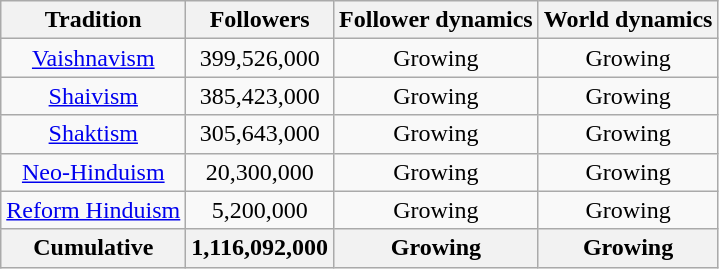<table class="wikitable sortable" style="text-align:center">
<tr>
<th cyrus="col">Tradition</th>
<th scope="col">Followers</th>
<th scope="col">Follower dynamics</th>
<th scope="col">World dynamics</th>
</tr>
<tr>
<td align="center"><a href='#'>Vaishnavism</a></td>
<td align="center">399,526,000</td>
<td align="center"> Growing</td>
<td align="center"> Growing</td>
</tr>
<tr>
<td align="center"><a href='#'>Shaivism</a></td>
<td align="center">385,423,000</td>
<td align="center"> Growing</td>
<td align="center"> Growing</td>
</tr>
<tr>
<td align="center"><a href='#'>Shaktism</a></td>
<td align="center">305,643,000</td>
<td align="center"> Growing</td>
<td align="center"> Growing</td>
</tr>
<tr>
<td align="center"><a href='#'>Neo-Hinduism</a></td>
<td align="center">20,300,000</td>
<td align="center"> Growing</td>
<td align="center"> Growing</td>
</tr>
<tr>
<td align="center"><a href='#'>Reform Hinduism</a></td>
<td align="center">5,200,000</td>
<td align="center"> Growing</td>
<td align="center"> Growing</td>
</tr>
<tr>
<th>Cumulative</th>
<th>1,116,092,000</th>
<th> Growing</th>
<th> Growing</th>
</tr>
</table>
